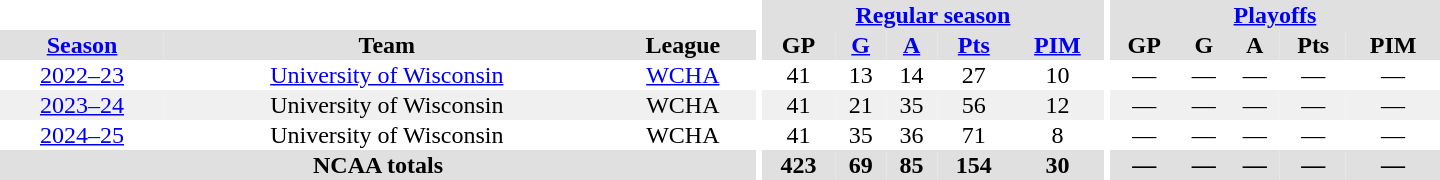<table border="0" cellpadding="1" cellspacing="0" style="text-align:center; width:60em">
<tr bgcolor="#e0e0e0">
<th colspan="3" bgcolor="#ffffff"></th>
<th rowspan="97" bgcolor="#ffffff"></th>
<th colspan="5"><a href='#'>Regular season</a></th>
<th rowspan="97" bgcolor="#ffffff"></th>
<th colspan="5"><a href='#'>Playoffs</a></th>
</tr>
<tr bgcolor="#e0e0e0">
<th><a href='#'>Season</a></th>
<th>Team</th>
<th>League</th>
<th>GP</th>
<th><a href='#'>G</a></th>
<th><a href='#'>A</a></th>
<th><a href='#'>Pts</a></th>
<th><a href='#'>PIM</a></th>
<th>GP</th>
<th>G</th>
<th>A</th>
<th>Pts</th>
<th>PIM</th>
</tr>
<tr>
<td><a href='#'>2022–23</a></td>
<td><a href='#'>University of Wisconsin</a></td>
<td><a href='#'>WCHA</a></td>
<td>41</td>
<td>13</td>
<td>14</td>
<td>27</td>
<td>10</td>
<td>—</td>
<td>—</td>
<td>—</td>
<td>—</td>
<td>—</td>
</tr>
<tr bgcolor="#f0f0f0">
<td><a href='#'>2023–24</a></td>
<td>University of Wisconsin</td>
<td>WCHA</td>
<td>41</td>
<td>21</td>
<td>35</td>
<td>56</td>
<td>12</td>
<td>—</td>
<td>—</td>
<td>—</td>
<td>—</td>
<td>—</td>
</tr>
<tr>
<td><a href='#'>2024–25</a></td>
<td>University of Wisconsin</td>
<td>WCHA</td>
<td>41</td>
<td>35</td>
<td>36</td>
<td>71</td>
<td>8</td>
<td>—</td>
<td>—</td>
<td>—</td>
<td>—</td>
<td>—</td>
</tr>
<tr bgcolor="#e0e0e0">
<th colspan="3">NCAA totals</th>
<th>423</th>
<th>69</th>
<th>85</th>
<th>154</th>
<th>30</th>
<th>—</th>
<th>—</th>
<th>—</th>
<th>—</th>
<th>—</th>
</tr>
</table>
